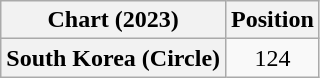<table class="wikitable plainrowheaders" style="text-align:center">
<tr>
<th scope="col">Chart (2023)</th>
<th scope="col">Position</th>
</tr>
<tr>
<th scope="row">South Korea (Circle)</th>
<td>124</td>
</tr>
</table>
